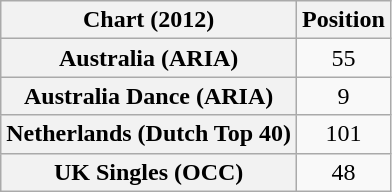<table class="wikitable sortable plainrowheaders" style="text-align:center">
<tr>
<th scope="col">Chart (2012)</th>
<th scope="col">Position</th>
</tr>
<tr>
<th scope="row">Australia (ARIA)</th>
<td>55</td>
</tr>
<tr>
<th scope="row">Australia Dance (ARIA)</th>
<td>9</td>
</tr>
<tr>
<th scope="row">Netherlands (Dutch Top 40)</th>
<td>101</td>
</tr>
<tr>
<th scope="row">UK Singles (OCC)</th>
<td>48</td>
</tr>
</table>
